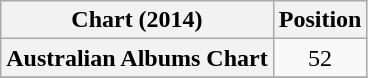<table class="wikitable sortable plainrowheaders" style="text-align:center">
<tr>
<th scope="col">Chart (2014)</th>
<th scope="col">Position</th>
</tr>
<tr>
<th scope="row">Australian Albums Chart</th>
<td>52</td>
</tr>
<tr>
</tr>
</table>
